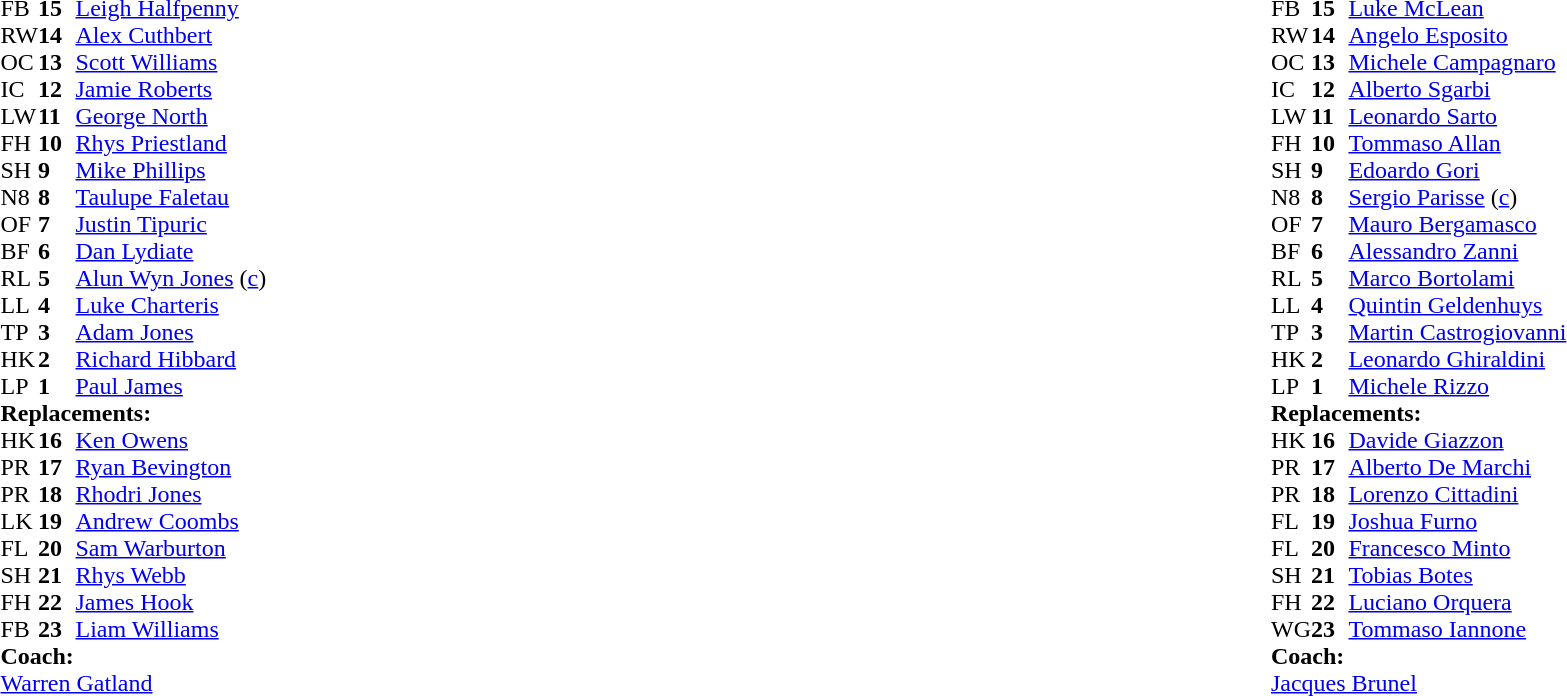<table style="width:100%">
<tr>
<td style="vertical-align:top; width:50%"><br><table cellspacing="0" cellpadding="0">
<tr>
<th width="25"></th>
<th width="25"></th>
</tr>
<tr>
<td>FB</td>
<td><strong>15</strong></td>
<td><a href='#'>Leigh Halfpenny</a></td>
</tr>
<tr>
<td>RW</td>
<td><strong>14</strong></td>
<td><a href='#'>Alex Cuthbert</a></td>
</tr>
<tr>
<td>OC</td>
<td><strong>13</strong></td>
<td><a href='#'>Scott Williams</a></td>
</tr>
<tr>
<td>IC</td>
<td><strong>12</strong></td>
<td><a href='#'>Jamie Roberts</a></td>
</tr>
<tr>
<td>LW</td>
<td><strong>11</strong></td>
<td><a href='#'>George North</a></td>
</tr>
<tr>
<td>FH</td>
<td><strong>10</strong></td>
<td><a href='#'>Rhys Priestland</a></td>
</tr>
<tr>
<td>SH</td>
<td><strong>9</strong></td>
<td><a href='#'>Mike Phillips</a></td>
<td></td>
<td></td>
</tr>
<tr>
<td>N8</td>
<td><strong>8</strong></td>
<td><a href='#'>Taulupe Faletau</a></td>
</tr>
<tr>
<td>OF</td>
<td><strong>7</strong></td>
<td><a href='#'>Justin Tipuric</a></td>
</tr>
<tr>
<td>BF</td>
<td><strong>6</strong></td>
<td><a href='#'>Dan Lydiate</a></td>
<td></td>
<td></td>
</tr>
<tr>
<td>RL</td>
<td><strong>5</strong></td>
<td><a href='#'>Alun Wyn Jones</a> (<a href='#'>c</a>)</td>
</tr>
<tr>
<td>LL</td>
<td><strong>4</strong></td>
<td><a href='#'>Luke Charteris</a></td>
<td></td>
<td></td>
</tr>
<tr>
<td>TP</td>
<td><strong>3</strong></td>
<td><a href='#'>Adam Jones</a></td>
<td></td>
<td></td>
</tr>
<tr>
<td>HK</td>
<td><strong>2</strong></td>
<td><a href='#'>Richard Hibbard</a></td>
<td></td>
<td></td>
</tr>
<tr>
<td>LP</td>
<td><strong>1</strong></td>
<td><a href='#'>Paul James</a></td>
<td></td>
<td></td>
</tr>
<tr>
<td colspan=3><strong>Replacements:</strong></td>
</tr>
<tr>
<td>HK</td>
<td><strong>16</strong></td>
<td><a href='#'>Ken Owens</a></td>
<td></td>
<td></td>
</tr>
<tr>
<td>PR</td>
<td><strong>17</strong></td>
<td><a href='#'>Ryan Bevington</a></td>
<td></td>
<td></td>
</tr>
<tr>
<td>PR</td>
<td><strong>18</strong></td>
<td><a href='#'>Rhodri Jones</a></td>
<td></td>
<td></td>
</tr>
<tr>
<td>LK</td>
<td><strong>19</strong></td>
<td><a href='#'>Andrew Coombs</a></td>
<td></td>
<td></td>
</tr>
<tr>
<td>FL</td>
<td><strong>20</strong></td>
<td><a href='#'>Sam Warburton</a></td>
<td></td>
<td></td>
</tr>
<tr>
<td>SH</td>
<td><strong>21</strong></td>
<td><a href='#'>Rhys Webb</a></td>
<td></td>
<td></td>
</tr>
<tr>
<td>FH</td>
<td><strong>22</strong></td>
<td><a href='#'>James Hook</a></td>
</tr>
<tr>
<td>FB</td>
<td><strong>23</strong></td>
<td><a href='#'>Liam Williams</a></td>
</tr>
<tr>
<td colspan=3><strong>Coach:</strong></td>
</tr>
<tr>
<td colspan="4"><a href='#'>Warren Gatland</a></td>
</tr>
</table>
</td>
<td style="vertical-align:top"></td>
<td style="vertical-align:top; width:50%"><br><table cellspacing="0" cellpadding="0" style="margin:auto">
<tr>
<th width="25"></th>
<th width="25"></th>
</tr>
<tr>
<td>FB</td>
<td><strong>15</strong></td>
<td><a href='#'>Luke McLean</a></td>
</tr>
<tr>
<td>RW</td>
<td><strong>14</strong></td>
<td><a href='#'>Angelo Esposito</a></td>
</tr>
<tr>
<td>OC</td>
<td><strong>13</strong></td>
<td><a href='#'>Michele Campagnaro</a></td>
</tr>
<tr>
<td>IC</td>
<td><strong>12</strong></td>
<td><a href='#'>Alberto Sgarbi</a></td>
</tr>
<tr>
<td>LW</td>
<td><strong>11</strong></td>
<td><a href='#'>Leonardo Sarto</a></td>
<td></td>
<td></td>
</tr>
<tr>
<td>FH</td>
<td><strong>10</strong></td>
<td><a href='#'>Tommaso Allan</a></td>
</tr>
<tr>
<td>SH</td>
<td><strong>9</strong></td>
<td><a href='#'>Edoardo Gori</a></td>
<td></td>
<td></td>
</tr>
<tr>
<td>N8</td>
<td><strong>8</strong></td>
<td><a href='#'>Sergio Parisse</a> (<a href='#'>c</a>)</td>
</tr>
<tr>
<td>OF</td>
<td><strong>7</strong></td>
<td><a href='#'>Mauro Bergamasco</a></td>
<td></td>
<td></td>
<td></td>
</tr>
<tr>
<td>BF</td>
<td><strong>6</strong></td>
<td><a href='#'>Alessandro Zanni</a></td>
<td></td>
<td></td>
<td></td>
</tr>
<tr>
<td>RL</td>
<td><strong>5</strong></td>
<td><a href='#'>Marco Bortolami</a></td>
<td></td>
<td></td>
</tr>
<tr>
<td>LL</td>
<td><strong>4</strong></td>
<td><a href='#'>Quintin Geldenhuys</a></td>
</tr>
<tr>
<td>TP</td>
<td><strong>3</strong></td>
<td><a href='#'>Martin Castrogiovanni</a></td>
<td></td>
<td></td>
</tr>
<tr>
<td>HK</td>
<td><strong>2</strong></td>
<td><a href='#'>Leonardo Ghiraldini</a></td>
<td></td>
<td></td>
</tr>
<tr>
<td>LP</td>
<td><strong>1</strong></td>
<td><a href='#'>Michele Rizzo</a></td>
<td></td>
<td></td>
</tr>
<tr>
<td colspan=3><strong>Replacements:</strong></td>
</tr>
<tr>
<td>HK</td>
<td><strong>16</strong></td>
<td><a href='#'>Davide Giazzon</a></td>
<td></td>
<td></td>
</tr>
<tr>
<td>PR</td>
<td><strong>17</strong></td>
<td><a href='#'>Alberto De Marchi</a></td>
<td></td>
<td></td>
</tr>
<tr>
<td>PR</td>
<td><strong>18</strong></td>
<td><a href='#'>Lorenzo Cittadini</a></td>
<td></td>
<td></td>
</tr>
<tr>
<td>FL</td>
<td><strong>19</strong></td>
<td><a href='#'>Joshua Furno</a></td>
<td></td>
<td></td>
</tr>
<tr>
<td>FL</td>
<td><strong>20</strong></td>
<td><a href='#'>Francesco Minto</a></td>
<td></td>
<td></td>
</tr>
<tr>
<td>SH</td>
<td><strong>21</strong></td>
<td><a href='#'>Tobias Botes</a></td>
<td></td>
<td></td>
</tr>
<tr>
<td>FH</td>
<td><strong>22</strong></td>
<td><a href='#'>Luciano Orquera</a></td>
</tr>
<tr>
<td>WG</td>
<td><strong>23</strong></td>
<td><a href='#'>Tommaso Iannone</a></td>
<td></td>
<td></td>
</tr>
<tr>
<td colspan=3><strong>Coach:</strong></td>
</tr>
<tr>
<td colspan="4"><a href='#'>Jacques Brunel</a></td>
</tr>
</table>
</td>
</tr>
</table>
